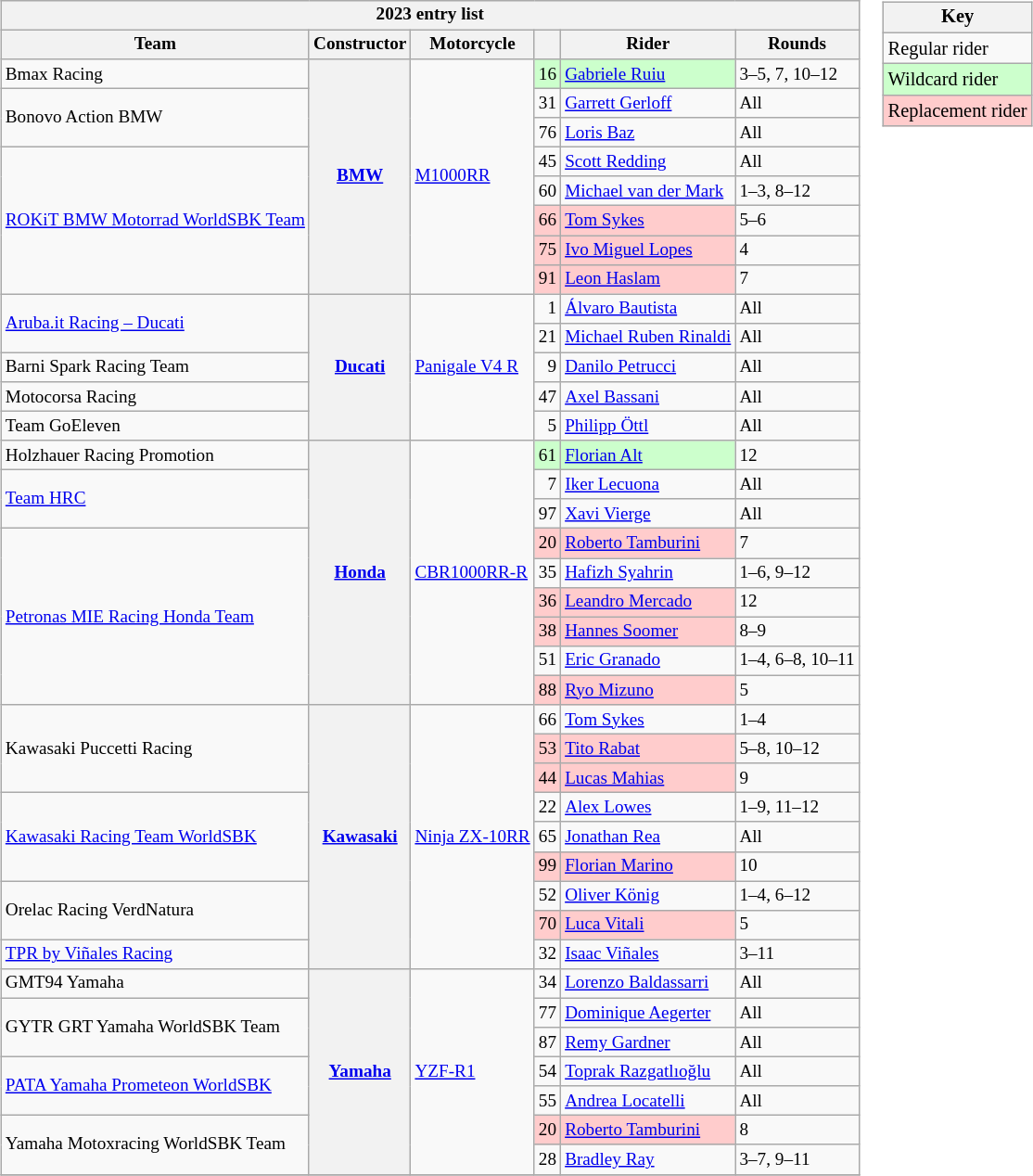<table>
<tr>
<td><br><table class="wikitable sortable" style="font-size: 80%">
<tr>
<th colspan=6>2023 entry list</th>
</tr>
<tr>
<th>Team</th>
<th>Constructor</th>
<th>Motorcycle</th>
<th></th>
<th>Rider</th>
<th class=unsortable>Rounds</th>
</tr>
<tr>
<td> Bmax Racing</td>
<th rowspan=8><a href='#'>BMW</a></th>
<td rowspan=8><a href='#'>M1000RR</a></td>
<td style="background:#ccffcc;" align=right>16</td>
<td style="background:#ccffcc;" data-sort-value="RUI"> <a href='#'>Gabriele Ruiu</a></td>
<td>3–5, 7, 10–12</td>
</tr>
<tr>
<td rowspan=2> Bonovo Action BMW</td>
<td align=right>31</td>
<td data-sort-value="GER"> <a href='#'>Garrett Gerloff</a></td>
<td>All</td>
</tr>
<tr>
<td align=right>76</td>
<td data-sort-value="BAZ"> <a href='#'>Loris Baz</a></td>
<td>All</td>
</tr>
<tr>
<td rowspan=5 nowrap> <a href='#'>ROKiT BMW Motorrad WorldSBK Team</a></td>
<td align=right>45</td>
<td data-sort-value="RED"> <a href='#'>Scott Redding</a></td>
<td>All</td>
</tr>
<tr>
<td align=right>60</td>
<td data-sort-value="MAR"> <a href='#'>Michael van der Mark</a></td>
<td>1–3, 8–12</td>
</tr>
<tr>
<td style="background:#ffcccc;" align=right>66</td>
<td style="background:#ffcccc;" data-sort-value="SYK"> <a href='#'>Tom Sykes</a></td>
<td>5–6</td>
</tr>
<tr>
<td style="background:#ffcccc;" align=right>75</td>
<td style="background:#ffcccc;" data-sort-value="LOP"> <a href='#'>Ivo Miguel Lopes</a></td>
<td>4</td>
</tr>
<tr>
<td style="background:#ffcccc;" align=right>91</td>
<td style="background:#ffcccc;" data-sort-value="HAS"> <a href='#'>Leon Haslam</a></td>
<td>7</td>
</tr>
<tr>
<td rowspan=2> <a href='#'>Aruba.it Racing – Ducati</a></td>
<th rowspan=5><a href='#'>Ducati</a></th>
<td rowspan=5><a href='#'>Panigale V4 R</a></td>
<td align=right>1</td>
<td data-sort-value="BAU"> <a href='#'>Álvaro Bautista</a></td>
<td>All</td>
</tr>
<tr>
<td align=right>21</td>
<td data-sort-value="RIN" nowrap> <a href='#'>Michael Ruben Rinaldi</a></td>
<td>All</td>
</tr>
<tr>
<td> Barni Spark Racing Team</td>
<td align=right>9</td>
<td data-sort-value="PET"> <a href='#'>Danilo Petrucci</a></td>
<td>All</td>
</tr>
<tr>
<td> Motocorsa Racing</td>
<td align=right>47</td>
<td data-sort-value="BAS"> <a href='#'>Axel Bassani</a></td>
<td>All</td>
</tr>
<tr>
<td> Team GoEleven</td>
<td align=right>5</td>
<td data-sort-value="OTT"> <a href='#'>Philipp Öttl</a></td>
<td>All</td>
</tr>
<tr>
<td> Holzhauer Racing Promotion</td>
<th rowspan=9><a href='#'>Honda</a></th>
<td rowspan=9 nowrap><a href='#'>CBR1000RR-R</a></td>
<td style="background:#ccffcc;" align=right>61</td>
<td style="background:#ccffcc;" data-sort-value="ALT"> <a href='#'>Florian Alt</a></td>
<td>12</td>
</tr>
<tr>
<td rowspan=2> <a href='#'>Team HRC</a></td>
<td align=right>7</td>
<td data-sort-value="LEC"> <a href='#'>Iker Lecuona</a></td>
<td>All</td>
</tr>
<tr>
<td align=right>97</td>
<td data-sort-value="VIE"> <a href='#'>Xavi Vierge</a></td>
<td>All</td>
</tr>
<tr>
<td rowspan=6> <a href='#'>Petronas MIE Racing Honda Team</a></td>
<td style="background:#ffcccc;" align=right>20</td>
<td style="background:#ffcccc;" data-sort-value="TAM"> <a href='#'>Roberto Tamburini</a></td>
<td>7</td>
</tr>
<tr>
<td align=right>35</td>
<td data-sort-value="SYA"> <a href='#'>Hafizh Syahrin</a></td>
<td>1–6, 9–12</td>
</tr>
<tr>
<td style="background:#ffcccc;" align=right>36</td>
<td style="background:#ffcccc;" data-sort-value="MER"> <a href='#'>Leandro Mercado</a></td>
<td>12</td>
</tr>
<tr>
<td style="background:#ffcccc;" align=right>38</td>
<td style="background:#ffcccc;" data-sort-value="SOO"> <a href='#'>Hannes Soomer</a></td>
<td>8–9</td>
</tr>
<tr>
<td align=right>51</td>
<td data-sort-value="GRA"> <a href='#'>Eric Granado</a></td>
<td>1–4, 6–8, 10–11</td>
</tr>
<tr>
<td style="background:#ffcccc;" align=right>88</td>
<td style="background:#ffcccc;" data-sort-value="MIZ"> <a href='#'> Ryo Mizuno</a></td>
<td>5</td>
</tr>
<tr>
<td rowspan=3> Kawasaki Puccetti Racing</td>
<th rowspan=9><a href='#'>Kawasaki</a></th>
<td rowspan=9 nowrap><a href='#'>Ninja ZX-10RR</a></td>
<td align=right>66</td>
<td data-sort-value="SYK"> <a href='#'>Tom Sykes</a></td>
<td>1–4</td>
</tr>
<tr>
<td style="background:#ffcccc;" align=right>53</td>
<td style="background:#ffcccc;" data-sort-value="RAB"> <a href='#'>Tito Rabat</a></td>
<td>5–8, 10–12</td>
</tr>
<tr>
<td style="background:#ffcccc;" align=right>44</td>
<td style="background:#ffcccc;" data-sort-value="MAH"> <a href='#'>Lucas Mahias</a></td>
<td>9</td>
</tr>
<tr>
<td rowspan=3> <a href='#'>Kawasaki Racing Team WorldSBK</a></td>
<td align=right>22</td>
<td data-sort-value="LOW"> <a href='#'>Alex Lowes</a></td>
<td>1–9, 11–12</td>
</tr>
<tr>
<td align=right>65</td>
<td data-sort-value="REA"> <a href='#'>Jonathan Rea</a></td>
<td>All</td>
</tr>
<tr>
<td style="background:#ffcccc;" align=right>99</td>
<td style="background:#ffcccc;" data-sort-value="FMAR"> <a href='#'>Florian Marino</a></td>
<td>10</td>
</tr>
<tr>
<td rowspan=2> Orelac Racing VerdNatura</td>
<td align=right>52</td>
<td data-sort-value="KON"> <a href='#'>Oliver König</a></td>
<td>1–4, 6–12</td>
</tr>
<tr>
<td style="background:#ffcccc;" align=right>70</td>
<td style="background:#ffcccc;" data-sort-value="VIT"> <a href='#'> Luca Vitali</a></td>
<td>5</td>
</tr>
<tr>
<td> <a href='#'>TPR by Viñales Racing</a></td>
<td align=right>32</td>
<td data-sort-value =VIÑ> <a href='#'>Isaac Viñales</a></td>
<td>3–11</td>
</tr>
<tr>
<td> GMT94 Yamaha</td>
<th rowspan=7><a href='#'>Yamaha</a></th>
<td rowspan=7 nowrap><a href='#'>YZF-R1</a></td>
<td align=right>34</td>
<td data-sort-value=BAL> <a href='#'>Lorenzo Baldassarri</a></td>
<td>All</td>
</tr>
<tr>
<td rowspan=2> GYTR GRT Yamaha WorldSBK Team</td>
<td align=right>77</td>
<td data-sort-value="AEG"> <a href='#'>Dominique Aegerter</a></td>
<td>All</td>
</tr>
<tr>
<td align=right>87</td>
<td data-sort-value="GAR"> <a href='#'>Remy Gardner</a></td>
<td>All</td>
</tr>
<tr>
<td rowspan=2> <a href='#'>PATA Yamaha Prometeon WorldSBK</a></td>
<td align=right>54</td>
<td data-sort-value="RAZ"> <a href='#'>Toprak Razgatlıoğlu</a></td>
<td>All</td>
</tr>
<tr>
<td align=right>55</td>
<td data-sort-value="LOC"> <a href='#'>Andrea Locatelli</a></td>
<td>All</td>
</tr>
<tr>
<td rowspan=2> Yamaha Motoxracing WorldSBK Team</td>
<td style="background:#ffcccc;" align=right>20</td>
<td style="background:#ffcccc;" data-sort-value="TAM"> <a href='#'>Roberto Tamburini</a></td>
<td>8</td>
</tr>
<tr>
<td align=right>28</td>
<td data-sort-value=RAY> <a href='#'>Bradley Ray</a></td>
<td>3–7, 9–11</td>
</tr>
<tr>
</tr>
</table>
</td>
<td valign="top"><br><table class="wikitable" style="font-size: 85%;">
<tr>
<th colspan=2>Key</th>
</tr>
<tr>
<td>Regular rider</td>
</tr>
<tr style="background:#ccffcc;">
<td>Wildcard rider</td>
</tr>
<tr style="background:#ffcccc;">
<td>Replacement rider</td>
</tr>
</table>
</td>
</tr>
</table>
